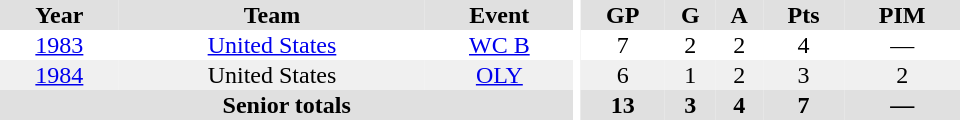<table border="0" cellpadding="1" cellspacing="0" ID="Table3" style="text-align:center; width:40em">
<tr bgcolor="#e0e0e0">
<th>Year</th>
<th>Team</th>
<th>Event</th>
<th rowspan="102" bgcolor="#ffffff"></th>
<th>GP</th>
<th>G</th>
<th>A</th>
<th>Pts</th>
<th>PIM</th>
</tr>
<tr>
<td><a href='#'>1983</a></td>
<td><a href='#'>United States</a></td>
<td><a href='#'>WC B</a></td>
<td>7</td>
<td>2</td>
<td>2</td>
<td>4</td>
<td>—</td>
</tr>
<tr bgcolor="#f0f0f0">
<td><a href='#'>1984</a></td>
<td>United States</td>
<td><a href='#'>OLY</a></td>
<td>6</td>
<td>1</td>
<td>2</td>
<td>3</td>
<td>2</td>
</tr>
<tr bgcolor="#e0e0e0">
<th colspan="3">Senior totals</th>
<th>13</th>
<th>3</th>
<th>4</th>
<th>7</th>
<th>—</th>
</tr>
</table>
